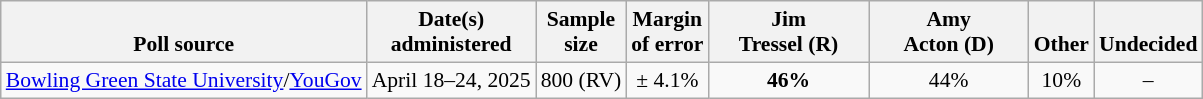<table class="wikitable" style="font-size:90%;text-align:center;">
<tr valign=bottom>
<th>Poll source</th>
<th>Date(s)<br>administered</th>
<th>Sample<br>size</th>
<th>Margin<br>of error</th>
<th style="width:100px;">Jim<br>Tressel (R)</th>
<th style="width:100px;">Amy<br>Acton (D)</th>
<th>Other</th>
<th>Undecided</th>
</tr>
<tr>
<td style="text-align:left;"><a href='#'>Bowling Green State University</a>/<a href='#'>YouGov</a></td>
<td>April 18–24, 2025</td>
<td>800 (RV)</td>
<td>± 4.1%</td>
<td><strong>46%</strong></td>
<td>44%</td>
<td>10%</td>
<td>–</td>
</tr>
</table>
